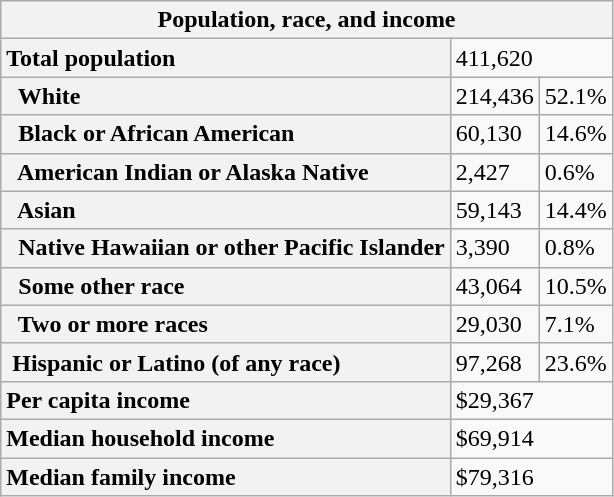<table class="wikitable collapsible collapsed">
<tr>
<th colspan=6>Population, race, and income</th>
</tr>
<tr>
<th scope="row" style="text-align: left;">Total population</th>
<td colspan=2>411,620</td>
</tr>
<tr>
<th scope="row" style="text-align: left;">  White</th>
<td>214,436</td>
<td>52.1%</td>
</tr>
<tr>
<th scope="row" style="text-align: left;">  Black or African American</th>
<td>60,130</td>
<td>14.6%</td>
</tr>
<tr>
<th scope="row" style="text-align: left;">  American Indian or Alaska Native</th>
<td>2,427</td>
<td>0.6%</td>
</tr>
<tr>
<th scope="row" style="text-align: left;">  Asian</th>
<td>59,143</td>
<td>14.4%</td>
</tr>
<tr>
<th scope="row" style="text-align: left;">  Native Hawaiian or other Pacific Islander</th>
<td>3,390</td>
<td>0.8%</td>
</tr>
<tr>
<th scope="row" style="text-align: left;">  Some other race</th>
<td>43,064</td>
<td>10.5%</td>
</tr>
<tr>
<th scope="row" style="text-align: left;">  Two or more races</th>
<td>29,030</td>
<td>7.1%</td>
</tr>
<tr>
<th scope="row" style="text-align: left;"> Hispanic or Latino (of any race)</th>
<td>97,268</td>
<td>23.6%</td>
</tr>
<tr>
<th scope="row" style="text-align: left;">Per capita income</th>
<td colspan=2>$29,367</td>
</tr>
<tr>
<th scope="row" style="text-align: left;">Median household income</th>
<td colspan=2>$69,914</td>
</tr>
<tr>
<th scope="row" style="text-align: left;">Median family income</th>
<td colspan=2>$79,316</td>
</tr>
</table>
